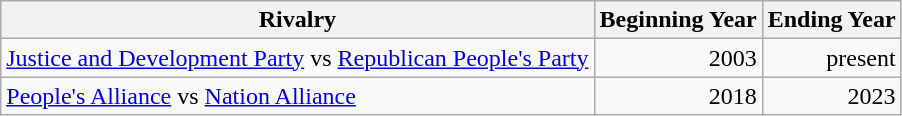<table class="wikitable sortable">
<tr ">
<th>Rivalry</th>
<th>Beginning Year</th>
<th>Ending Year</th>
</tr>
<tr>
<td><a href='#'>Justice and Development Party</a> vs <a href='#'>Republican People's Party</a></td>
<td style="text-align:right;">2003</td>
<td style="text-align:right;">present</td>
</tr>
<tr>
<td><a href='#'>People's Alliance</a> vs <a href='#'>Nation Alliance</a></td>
<td style="text-align:right;">2018</td>
<td style="text-align:right;">2023</td>
</tr>
</table>
